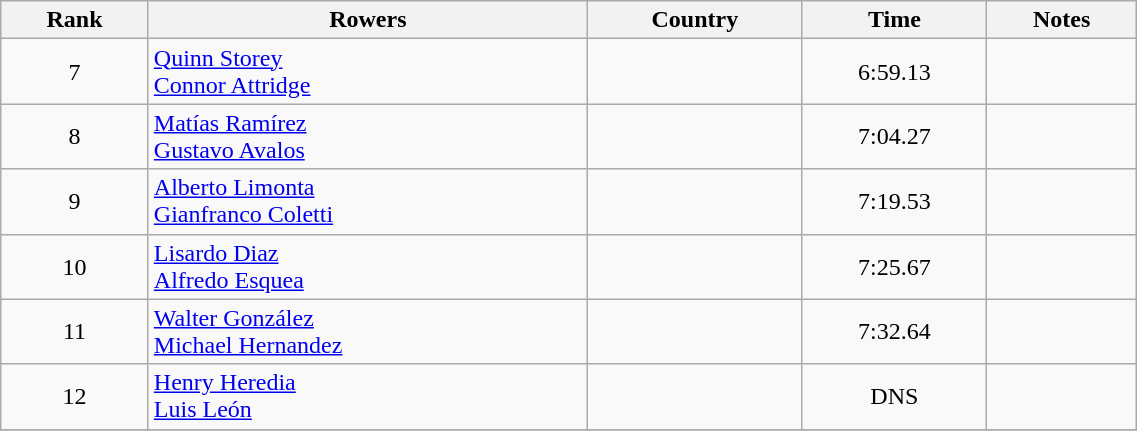<table class="wikitable" width=60% style="text-align:center">
<tr>
<th>Rank</th>
<th>Rowers</th>
<th>Country</th>
<th>Time</th>
<th>Notes</th>
</tr>
<tr>
<td>7</td>
<td align=left><a href='#'>Quinn Storey</a><br><a href='#'>Connor Attridge</a></td>
<td align=left></td>
<td>6:59.13</td>
<td></td>
</tr>
<tr>
<td>8</td>
<td align=left><a href='#'>Matías Ramírez</a><br><a href='#'>Gustavo Avalos</a></td>
<td align=left></td>
<td>7:04.27</td>
<td></td>
</tr>
<tr>
<td>9</td>
<td align=left><a href='#'>Alberto Limonta</a><br><a href='#'>Gianfranco Coletti</a></td>
<td align=left></td>
<td>7:19.53</td>
<td></td>
</tr>
<tr>
<td>10</td>
<td align=left><a href='#'>Lisardo Diaz</a><br><a href='#'>Alfredo Esquea</a></td>
<td align=left></td>
<td>7:25.67</td>
<td></td>
</tr>
<tr>
<td>11</td>
<td align=left><a href='#'>Walter González</a><br><a href='#'>Michael Hernandez</a></td>
<td align=left></td>
<td>7:32.64</td>
<td></td>
</tr>
<tr>
<td>12</td>
<td align=left><a href='#'>Henry Heredia</a><br><a href='#'>Luis León</a></td>
<td align=left></td>
<td>DNS</td>
<td></td>
</tr>
<tr>
</tr>
</table>
